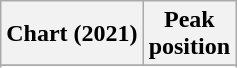<table class="wikitable sortable plainrowheaders" style="text-align:center">
<tr>
<th scope="col">Chart (2021)</th>
<th scope="col">Peak<br>position</th>
</tr>
<tr>
</tr>
<tr>
</tr>
<tr>
</tr>
<tr>
</tr>
<tr>
</tr>
<tr>
</tr>
<tr>
</tr>
<tr>
</tr>
<tr>
</tr>
<tr>
</tr>
<tr>
</tr>
<tr>
</tr>
<tr>
</tr>
<tr>
</tr>
<tr>
</tr>
</table>
